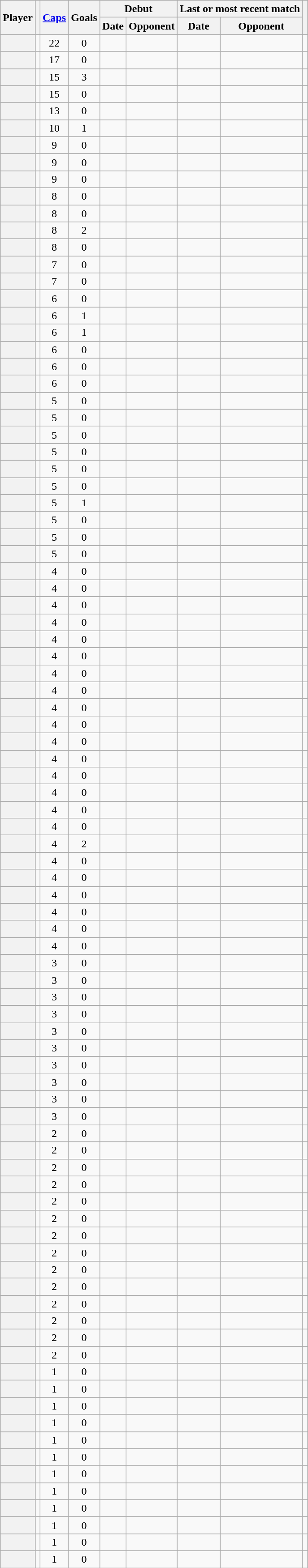<table class="wikitable plainrowheaders sortable" style=text-align:center>
<tr>
<th scope=col rowspan=2>Player</th>
<th scope=col rowspan=2></th>
<th scope=col rowspan=2><a href='#'>Caps</a></th>
<th scope=col rowspan=2>Goals</th>
<th scope=col colspan=2>Debut</th>
<th scope=col colspan=2>Last or most recent match</th>
<th scope=col rowspan=2 class=unsortable></th>
</tr>
<tr class=unsortable>
<th scope=col>Date</th>
<th scope=col>Opponent</th>
<th scope=col>Date</th>
<th scope=col>Opponent</th>
</tr>
<tr>
<th scope=row></th>
<td></td>
<td>22</td>
<td>0</td>
<td align=left></td>
<td align=left></td>
<td align=left></td>
<td align=left></td>
<td></td>
</tr>
<tr>
<th scope=row></th>
<td></td>
<td>17</td>
<td>0</td>
<td align=left></td>
<td align=left></td>
<td align=left></td>
<td align=left></td>
<td></td>
</tr>
<tr>
<th scope=row></th>
<td></td>
<td>15</td>
<td>3</td>
<td align=left></td>
<td align=left></td>
<td align=left></td>
<td align=left></td>
<td></td>
</tr>
<tr>
<th scope=row></th>
<td></td>
<td>15</td>
<td>0</td>
<td align=left></td>
<td align=left></td>
<td align=left></td>
<td align=left></td>
<td></td>
</tr>
<tr>
<th scope=row></th>
<td></td>
<td>13</td>
<td>0</td>
<td align=left></td>
<td align=left></td>
<td align=left></td>
<td align=left></td>
<td></td>
</tr>
<tr>
<th scope=row></th>
<td></td>
<td>10</td>
<td>1</td>
<td align=left></td>
<td align=left></td>
<td align=left></td>
<td align=left></td>
<td></td>
</tr>
<tr>
<th scope=row></th>
<td></td>
<td>9</td>
<td>0</td>
<td align=left></td>
<td align=left></td>
<td align=left></td>
<td align=left></td>
<td></td>
</tr>
<tr>
<th scope=row></th>
<td></td>
<td>9</td>
<td>0</td>
<td align=left></td>
<td align=left></td>
<td align=left></td>
<td align=left></td>
<td></td>
</tr>
<tr>
<th scope=row></th>
<td></td>
<td>9</td>
<td>0</td>
<td align=left></td>
<td align=left></td>
<td align=left></td>
<td align=left></td>
<td></td>
</tr>
<tr>
<th scope=row></th>
<td></td>
<td>8</td>
<td>0</td>
<td align=left></td>
<td align=left></td>
<td align=left></td>
<td align=left></td>
<td></td>
</tr>
<tr>
<th scope=row></th>
<td></td>
<td>8</td>
<td>0</td>
<td align=left></td>
<td align=left></td>
<td align=left></td>
<td align=left></td>
<td></td>
</tr>
<tr>
<th scope=row></th>
<td></td>
<td>8</td>
<td>2</td>
<td align=left></td>
<td align=left></td>
<td align=left></td>
<td align=left></td>
<td></td>
</tr>
<tr>
<th scope=row></th>
<td></td>
<td>8</td>
<td>0</td>
<td align=left></td>
<td align=left></td>
<td align=left></td>
<td align=left></td>
<td></td>
</tr>
<tr>
<th scope=row></th>
<td></td>
<td>7</td>
<td>0</td>
<td align=left></td>
<td align=left></td>
<td align=left></td>
<td align=left></td>
<td></td>
</tr>
<tr>
<th scope=row></th>
<td></td>
<td>7</td>
<td>0</td>
<td align=left></td>
<td align=left></td>
<td align=left></td>
<td align=left></td>
<td></td>
</tr>
<tr>
<th scope=row></th>
<td></td>
<td>6</td>
<td>0</td>
<td align=left></td>
<td align=left></td>
<td align=left></td>
<td align=left></td>
<td></td>
</tr>
<tr>
<th scope=row></th>
<td></td>
<td>6</td>
<td>1</td>
<td align=left></td>
<td align=left></td>
<td align=left></td>
<td align=left></td>
<td></td>
</tr>
<tr>
<th scope=row></th>
<td></td>
<td>6</td>
<td>1</td>
<td align=left></td>
<td align=left></td>
<td align=left></td>
<td align=left></td>
<td></td>
</tr>
<tr>
<th scope=row></th>
<td></td>
<td>6</td>
<td>0</td>
<td align=left></td>
<td align=left></td>
<td align=left></td>
<td align=left></td>
<td></td>
</tr>
<tr>
<th scope=row></th>
<td></td>
<td>6</td>
<td>0</td>
<td align=left></td>
<td align=left></td>
<td align=left></td>
<td align=left></td>
<td></td>
</tr>
<tr>
<th scope=row></th>
<td></td>
<td>6</td>
<td>0</td>
<td align=left></td>
<td align=left></td>
<td align=left></td>
<td align=left></td>
<td></td>
</tr>
<tr>
<th scope=row></th>
<td></td>
<td>5</td>
<td>0</td>
<td align=left></td>
<td align=left></td>
<td align=left></td>
<td align=left></td>
<td></td>
</tr>
<tr>
<th scope=row></th>
<td></td>
<td>5</td>
<td>0</td>
<td align=left></td>
<td align=left></td>
<td align=left></td>
<td align=left></td>
<td></td>
</tr>
<tr>
<th scope=row></th>
<td></td>
<td>5</td>
<td>0</td>
<td align=left></td>
<td align=left></td>
<td align=left></td>
<td align=left></td>
<td></td>
</tr>
<tr>
<th scope=row></th>
<td></td>
<td>5</td>
<td>0</td>
<td align=left></td>
<td align=left></td>
<td align=left></td>
<td align=left></td>
<td></td>
</tr>
<tr>
<th scope=row></th>
<td></td>
<td>5</td>
<td>0</td>
<td align=left></td>
<td align=left></td>
<td align=left></td>
<td align=left></td>
<td></td>
</tr>
<tr>
<th scope=row></th>
<td></td>
<td>5</td>
<td>0</td>
<td align=left></td>
<td align=left></td>
<td align=left></td>
<td align=left></td>
<td></td>
</tr>
<tr>
<th scope=row></th>
<td></td>
<td>5</td>
<td>1</td>
<td align=left></td>
<td align=left></td>
<td align=left></td>
<td align=left></td>
<td></td>
</tr>
<tr>
<th scope=row></th>
<td></td>
<td>5</td>
<td>0</td>
<td align=left></td>
<td align=left></td>
<td align=left></td>
<td align=left></td>
<td></td>
</tr>
<tr>
<th scope=row></th>
<td></td>
<td>5</td>
<td>0</td>
<td align=left></td>
<td align=left></td>
<td align=left></td>
<td align=left></td>
<td></td>
</tr>
<tr>
<th scope=row></th>
<td></td>
<td>5</td>
<td>0</td>
<td align=left></td>
<td align=left></td>
<td align=left></td>
<td align=left></td>
<td></td>
</tr>
<tr>
<th scope=row></th>
<td></td>
<td>4</td>
<td>0</td>
<td align=left></td>
<td align=left></td>
<td align=left></td>
<td align=left></td>
<td></td>
</tr>
<tr>
<th scope=row></th>
<td></td>
<td>4</td>
<td>0</td>
<td align=left></td>
<td align=left></td>
<td align=left></td>
<td align=left></td>
<td></td>
</tr>
<tr>
<th scope=row></th>
<td></td>
<td>4</td>
<td>0</td>
<td align=left></td>
<td align=left></td>
<td align=left></td>
<td align=left></td>
<td></td>
</tr>
<tr>
<th scope=row></th>
<td></td>
<td>4</td>
<td>0</td>
<td align=left></td>
<td align=left></td>
<td align=left></td>
<td align=left></td>
<td></td>
</tr>
<tr>
<th scope=row></th>
<td></td>
<td>4</td>
<td>0</td>
<td align=left></td>
<td align=left></td>
<td align=left></td>
<td align=left></td>
<td></td>
</tr>
<tr>
<th scope=row></th>
<td></td>
<td>4</td>
<td>0</td>
<td align=left></td>
<td align=left></td>
<td align=left></td>
<td align=left></td>
<td></td>
</tr>
<tr>
<th scope=row></th>
<td></td>
<td>4</td>
<td>0</td>
<td align=left></td>
<td align=left></td>
<td align=left></td>
<td align=left></td>
<td></td>
</tr>
<tr>
<th scope=row></th>
<td></td>
<td>4</td>
<td>0</td>
<td align=left></td>
<td align=left></td>
<td align=left></td>
<td align=left></td>
<td></td>
</tr>
<tr>
<th scope=row></th>
<td></td>
<td>4</td>
<td>0</td>
<td align=left></td>
<td align=left></td>
<td align=left></td>
<td align=left></td>
<td></td>
</tr>
<tr>
<th scope=row></th>
<td></td>
<td>4</td>
<td>0</td>
<td align=left></td>
<td align=left></td>
<td align=left></td>
<td align=left></td>
<td></td>
</tr>
<tr>
<th scope=row></th>
<td></td>
<td>4</td>
<td>0</td>
<td align=left></td>
<td align=left></td>
<td align=left></td>
<td align=left></td>
<td></td>
</tr>
<tr>
<th scope=row></th>
<td></td>
<td>4</td>
<td>0</td>
<td align=left></td>
<td align=left></td>
<td align=left></td>
<td align=left></td>
<td></td>
</tr>
<tr>
<th scope=row></th>
<td></td>
<td>4</td>
<td>0</td>
<td align=left></td>
<td align=left></td>
<td align=left></td>
<td align=left></td>
<td></td>
</tr>
<tr>
<th scope=row></th>
<td></td>
<td>4</td>
<td>0</td>
<td align=left></td>
<td align=left></td>
<td align=left></td>
<td align=left></td>
<td></td>
</tr>
<tr>
<th scope=row></th>
<td></td>
<td>4</td>
<td>0</td>
<td align=left></td>
<td align=left></td>
<td align=left></td>
<td align=left></td>
<td></td>
</tr>
<tr>
<th scope=row></th>
<td></td>
<td>4</td>
<td>0</td>
<td align=left></td>
<td align=left></td>
<td align=left></td>
<td align=left></td>
<td></td>
</tr>
<tr>
<th scope=row></th>
<td></td>
<td>4</td>
<td>2</td>
<td align=left></td>
<td align=left></td>
<td align=left></td>
<td align=left></td>
<td></td>
</tr>
<tr>
<th scope=row></th>
<td></td>
<td>4</td>
<td>0</td>
<td align=left></td>
<td align=left></td>
<td align=left></td>
<td align=left></td>
<td></td>
</tr>
<tr>
<th scope=row></th>
<td></td>
<td>4</td>
<td>0</td>
<td align=left></td>
<td align=left></td>
<td align=left></td>
<td align=left></td>
<td></td>
</tr>
<tr>
<th scope=row></th>
<td></td>
<td>4</td>
<td>0</td>
<td align=left></td>
<td align=left></td>
<td align=left></td>
<td align=left></td>
<td></td>
</tr>
<tr>
<th scope=row></th>
<td></td>
<td>4</td>
<td>0</td>
<td align=left></td>
<td align=left></td>
<td align=left></td>
<td align=left></td>
<td></td>
</tr>
<tr>
<th scope=row></th>
<td></td>
<td>4</td>
<td>0</td>
<td align=left></td>
<td align=left></td>
<td align=left></td>
<td align=left></td>
<td></td>
</tr>
<tr>
<th scope=row></th>
<td></td>
<td>4</td>
<td>0</td>
<td align=left></td>
<td align=left></td>
<td align=left></td>
<td align=left></td>
<td></td>
</tr>
<tr>
<th scope=row></th>
<td></td>
<td>3</td>
<td>0</td>
<td align=left></td>
<td align=left></td>
<td align=left></td>
<td align=left></td>
<td></td>
</tr>
<tr>
<th scope=row></th>
<td></td>
<td>3</td>
<td>0</td>
<td align=left></td>
<td align=left></td>
<td align=left></td>
<td align=left></td>
<td></td>
</tr>
<tr>
<th scope=row></th>
<td></td>
<td>3</td>
<td>0</td>
<td align=left></td>
<td align=left></td>
<td align=left></td>
<td align=left></td>
<td></td>
</tr>
<tr>
</tr>
<tr>
<th scope=row></th>
<td></td>
<td>3</td>
<td>0</td>
<td align=left></td>
<td align=left></td>
<td align=left></td>
<td align=left></td>
<td></td>
</tr>
<tr>
<th scope=row></th>
<td></td>
<td>3</td>
<td>0</td>
<td align=left></td>
<td align=left></td>
<td align=left></td>
<td align=left></td>
<td></td>
</tr>
<tr>
<th scope=row></th>
<td></td>
<td>3</td>
<td>0</td>
<td align=left></td>
<td align=left></td>
<td align=left></td>
<td align=left></td>
<td></td>
</tr>
<tr>
<th scope=row></th>
<td></td>
<td>3</td>
<td>0</td>
<td align=left></td>
<td align=left></td>
<td align=left></td>
<td align=left></td>
<td></td>
</tr>
<tr>
<th scope=row></th>
<td></td>
<td>3</td>
<td>0</td>
<td align=left></td>
<td align=left></td>
<td align=left></td>
<td align=left></td>
<td></td>
</tr>
<tr>
<th scope=row></th>
<td></td>
<td>3</td>
<td>0</td>
<td align=left></td>
<td align=left></td>
<td align=left></td>
<td align=left></td>
<td></td>
</tr>
<tr>
<th scope=row></th>
<td></td>
<td>3</td>
<td>0</td>
<td align=left></td>
<td align=left></td>
<td align=left></td>
<td align=left></td>
<td></td>
</tr>
<tr>
<th scope=row></th>
<td></td>
<td>2</td>
<td>0</td>
<td align=left></td>
<td align=left></td>
<td align=left></td>
<td align=left></td>
<td></td>
</tr>
<tr>
<th scope=row></th>
<td></td>
<td>2</td>
<td>0</td>
<td align=left></td>
<td align=left></td>
<td align=left></td>
<td align=left></td>
<td></td>
</tr>
<tr>
<th scope=row></th>
<td></td>
<td>2</td>
<td>0</td>
<td align=left></td>
<td align=left></td>
<td align=left></td>
<td align=left></td>
<td></td>
</tr>
<tr>
<th scope=row></th>
<td></td>
<td>2</td>
<td>0</td>
<td align=left></td>
<td align=left></td>
<td align=left></td>
<td align=left></td>
<td></td>
</tr>
<tr>
<th scope=row></th>
<td></td>
<td>2</td>
<td>0</td>
<td align=left></td>
<td align=left></td>
<td align=left></td>
<td align=left></td>
<td></td>
</tr>
<tr>
<th scope=row></th>
<td></td>
<td>2</td>
<td>0</td>
<td align=left></td>
<td align=left></td>
<td align=left></td>
<td align=left></td>
<td></td>
</tr>
<tr>
<th scope=row></th>
<td></td>
<td>2</td>
<td>0</td>
<td align=left></td>
<td align=left></td>
<td align=left></td>
<td align=left></td>
<td></td>
</tr>
<tr>
<th scope=row></th>
<td></td>
<td>2</td>
<td>0</td>
<td align=left></td>
<td align=left></td>
<td align=left></td>
<td align=left></td>
<td></td>
</tr>
<tr>
<th scope=row></th>
<td></td>
<td>2</td>
<td>0</td>
<td align=left></td>
<td align=left></td>
<td align=left></td>
<td align=left></td>
<td></td>
</tr>
<tr>
<th scope=row></th>
<td></td>
<td>2</td>
<td>0</td>
<td align=left></td>
<td align=left></td>
<td align=left></td>
<td align=left></td>
<td></td>
</tr>
<tr>
<th scope=row></th>
<td></td>
<td>2</td>
<td>0</td>
<td align=left></td>
<td align=left></td>
<td align=left></td>
<td align=left></td>
<td></td>
</tr>
<tr>
<th scope=row></th>
<td></td>
<td>2</td>
<td>0</td>
<td align=left></td>
<td align=left></td>
<td align=left></td>
<td align=left></td>
<td></td>
</tr>
<tr>
<th scope=row></th>
<td></td>
<td>2</td>
<td>0</td>
<td align=left></td>
<td align=left></td>
<td align=left></td>
<td align=left></td>
<td></td>
</tr>
<tr>
<th scope=row></th>
<td></td>
<td>2</td>
<td>0</td>
<td align=left></td>
<td align=left></td>
<td align=left></td>
<td align=left></td>
<td></td>
</tr>
<tr>
<th scope=row></th>
<td></td>
<td>1</td>
<td>0</td>
<td align=left></td>
<td align=left></td>
<td align=left></td>
<td align=left></td>
<td></td>
</tr>
<tr>
<th scope=row></th>
<td></td>
<td>1</td>
<td>0</td>
<td align=left></td>
<td align=left></td>
<td align=left></td>
<td align=left></td>
<td></td>
</tr>
<tr>
<th scope=row></th>
<td></td>
<td>1</td>
<td>0</td>
<td align=left></td>
<td align=left></td>
<td align=left></td>
<td align=left></td>
<td></td>
</tr>
<tr>
<th scope=row></th>
<td></td>
<td>1</td>
<td>0</td>
<td align=left></td>
<td align=left></td>
<td align=left></td>
<td align=left></td>
<td></td>
</tr>
<tr>
<th scope=row></th>
<td></td>
<td>1</td>
<td>0</td>
<td align=left></td>
<td align=left></td>
<td align=left></td>
<td align=left></td>
<td></td>
</tr>
<tr>
<th scope=row></th>
<td></td>
<td>1</td>
<td>0</td>
<td align=left></td>
<td align=left></td>
<td align=left></td>
<td align=left></td>
<td></td>
</tr>
<tr>
<th scope=row></th>
<td></td>
<td>1</td>
<td>0</td>
<td align=left></td>
<td align=left></td>
<td align=left></td>
<td align=left></td>
<td></td>
</tr>
<tr>
<th scope=row></th>
<td></td>
<td>1</td>
<td>0</td>
<td align=left></td>
<td align=left></td>
<td align=left></td>
<td align=left></td>
<td></td>
</tr>
<tr>
<th scope=row></th>
<td></td>
<td>1</td>
<td>0</td>
<td align=left></td>
<td align=left></td>
<td align=left></td>
<td align=left></td>
<td></td>
</tr>
<tr>
<th scope=row></th>
<td></td>
<td>1</td>
<td>0</td>
<td align=left></td>
<td align=left></td>
<td align=left></td>
<td align=left></td>
<td></td>
</tr>
<tr>
<th scope=row></th>
<td></td>
<td>1</td>
<td>0</td>
<td align=left></td>
<td align=left></td>
<td align=left></td>
<td align=left></td>
<td></td>
</tr>
<tr>
<th scope=row></th>
<td></td>
<td>1</td>
<td>0</td>
<td align=left></td>
<td align=left></td>
<td align=left></td>
<td align=left></td>
<td></td>
</tr>
</table>
